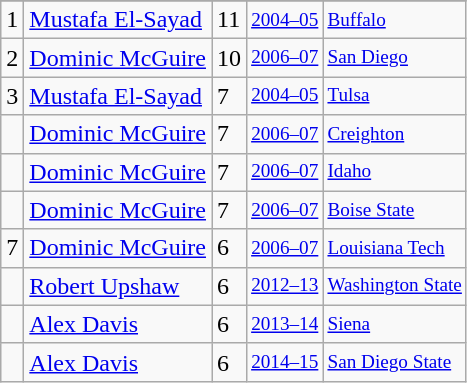<table class="wikitable">
<tr>
</tr>
<tr>
<td>1</td>
<td><a href='#'>Mustafa El-Sayad</a></td>
<td>11</td>
<td style="font-size:80%;"><a href='#'>2004–05</a></td>
<td style="font-size:80%;"><a href='#'>Buffalo</a></td>
</tr>
<tr>
<td>2</td>
<td><a href='#'>Dominic McGuire</a></td>
<td>10</td>
<td style="font-size:80%;"><a href='#'>2006–07</a></td>
<td style="font-size:80%;"><a href='#'>San Diego</a></td>
</tr>
<tr>
<td>3</td>
<td><a href='#'>Mustafa El-Sayad</a></td>
<td>7</td>
<td style="font-size:80%;"><a href='#'>2004–05</a></td>
<td style="font-size:80%;"><a href='#'>Tulsa</a></td>
</tr>
<tr>
<td></td>
<td><a href='#'>Dominic McGuire</a></td>
<td>7</td>
<td style="font-size:80%;"><a href='#'>2006–07</a></td>
<td style="font-size:80%;"><a href='#'>Creighton</a></td>
</tr>
<tr>
<td></td>
<td><a href='#'>Dominic McGuire</a></td>
<td>7</td>
<td style="font-size:80%;"><a href='#'>2006–07</a></td>
<td style="font-size:80%;"><a href='#'>Idaho</a></td>
</tr>
<tr>
<td></td>
<td><a href='#'>Dominic McGuire</a></td>
<td>7</td>
<td style="font-size:80%;"><a href='#'>2006–07</a></td>
<td style="font-size:80%;"><a href='#'>Boise State</a></td>
</tr>
<tr>
<td>7</td>
<td><a href='#'>Dominic McGuire</a></td>
<td>6</td>
<td style="font-size:80%;"><a href='#'>2006–07</a></td>
<td style="font-size:80%;"><a href='#'>Louisiana Tech</a></td>
</tr>
<tr>
<td></td>
<td><a href='#'>Robert Upshaw</a></td>
<td>6</td>
<td style="font-size:80%;"><a href='#'>2012–13</a></td>
<td style="font-size:80%;"><a href='#'>Washington State</a></td>
</tr>
<tr>
<td></td>
<td><a href='#'>Alex Davis</a></td>
<td>6</td>
<td style="font-size:80%;"><a href='#'>2013–14</a></td>
<td style="font-size:80%;"><a href='#'>Siena</a></td>
</tr>
<tr>
<td></td>
<td><a href='#'>Alex Davis</a></td>
<td>6</td>
<td style="font-size:80%;"><a href='#'>2014–15</a></td>
<td style="font-size:80%;"><a href='#'>San Diego State</a></td>
</tr>
</table>
